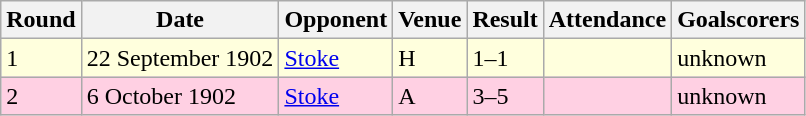<table class="wikitable">
<tr>
<th>Round</th>
<th>Date</th>
<th>Opponent</th>
<th>Venue</th>
<th>Result</th>
<th>Attendance</th>
<th>Goalscorers</th>
</tr>
<tr style="background-color: #ffffdd;">
<td>1</td>
<td>22 September 1902</td>
<td><a href='#'>Stoke</a></td>
<td>H</td>
<td>1–1</td>
<td></td>
<td>unknown</td>
</tr>
<tr style="background-color: #ffd0e3;">
<td>2</td>
<td>6 October 1902</td>
<td><a href='#'>Stoke</a></td>
<td>A</td>
<td>3–5</td>
<td></td>
<td>unknown</td>
</tr>
</table>
